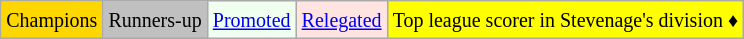<table class="wikitable">
<tr>
<td bgcolor=Gold><small>Champions</small></td>
<td bgcolor=Silver><small>Runners-up</small></td>
<td bgcolor=Honeydew><small><a href='#'>Promoted</a> </small></td>
<td bgcolor=MistyRose><small><a href='#'>Relegated</a> </small></td>
<td bgcolor=Yellow><small>Top league scorer in Stevenage's division ♦</small></td>
</tr>
</table>
